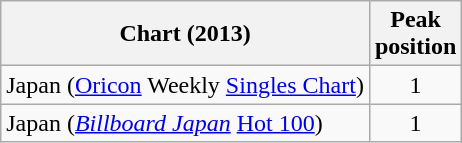<table class="wikitable sortable" border="1">
<tr>
<th>Chart (2013)</th>
<th>Peak<br>position</th>
</tr>
<tr>
<td>Japan (<a href='#'>Oricon</a> Weekly <a href='#'>Singles Chart</a>)</td>
<td style="text-align:center;">1</td>
</tr>
<tr>
<td>Japan (<em><a href='#'>Billboard Japan</a></em> <a href='#'>Hot 100</a>)</td>
<td style="text-align:center;">1</td>
</tr>
</table>
